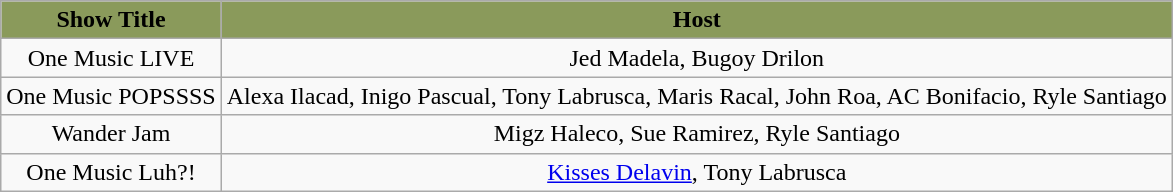<table class="wikitable" style="text-align:center">
<tr style="background: #8a9a5b" align="center">
<td><strong>Show Title</strong></td>
<td><strong>Host</strong></td>
</tr>
<tr>
<td>One Music LIVE</td>
<td>Jed Madela, Bugoy Drilon</td>
</tr>
<tr>
<td>One Music POPSSSS</td>
<td>Alexa Ilacad, Inigo Pascual, Tony Labrusca, Maris Racal, John Roa, AC Bonifacio, Ryle Santiago</td>
</tr>
<tr>
<td>Wander Jam</td>
<td>Migz Haleco, Sue Ramirez, Ryle Santiago</td>
</tr>
<tr>
<td>One Music Luh?!</td>
<td><a href='#'>Kisses Delavin</a>, Tony Labrusca</td>
</tr>
</table>
